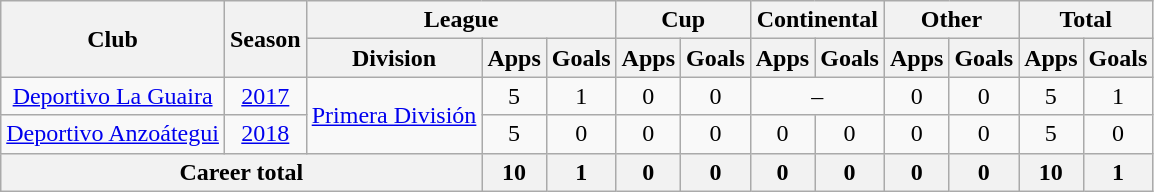<table class="wikitable" style="text-align: center">
<tr>
<th rowspan="2">Club</th>
<th rowspan="2">Season</th>
<th colspan="3">League</th>
<th colspan="2">Cup</th>
<th colspan="2">Continental</th>
<th colspan="2">Other</th>
<th colspan="2">Total</th>
</tr>
<tr>
<th>Division</th>
<th>Apps</th>
<th>Goals</th>
<th>Apps</th>
<th>Goals</th>
<th>Apps</th>
<th>Goals</th>
<th>Apps</th>
<th>Goals</th>
<th>Apps</th>
<th>Goals</th>
</tr>
<tr>
<td><a href='#'>Deportivo La Guaira</a></td>
<td><a href='#'>2017</a></td>
<td rowspan="2"><a href='#'>Primera División</a></td>
<td>5</td>
<td>1</td>
<td>0</td>
<td>0</td>
<td colspan="2">–</td>
<td>0</td>
<td>0</td>
<td>5</td>
<td>1</td>
</tr>
<tr>
<td><a href='#'>Deportivo Anzoátegui</a></td>
<td><a href='#'>2018</a></td>
<td>5</td>
<td>0</td>
<td>0</td>
<td>0</td>
<td>0</td>
<td>0</td>
<td>0</td>
<td>0</td>
<td>5</td>
<td>0</td>
</tr>
<tr>
<th colspan="3"><strong>Career total</strong></th>
<th>10</th>
<th>1</th>
<th>0</th>
<th>0</th>
<th>0</th>
<th>0</th>
<th>0</th>
<th>0</th>
<th>10</th>
<th>1</th>
</tr>
</table>
